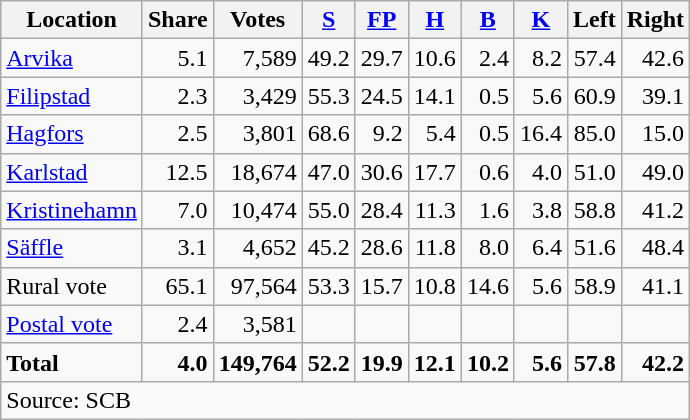<table class="wikitable sortable" style=text-align:right>
<tr>
<th>Location</th>
<th>Share</th>
<th>Votes</th>
<th><a href='#'>S</a></th>
<th><a href='#'>FP</a></th>
<th><a href='#'>H</a></th>
<th><a href='#'>B</a></th>
<th><a href='#'>K</a></th>
<th>Left</th>
<th>Right</th>
</tr>
<tr>
<td align=left><a href='#'>Arvika</a></td>
<td>5.1</td>
<td>7,589</td>
<td>49.2</td>
<td>29.7</td>
<td>10.6</td>
<td>2.4</td>
<td>8.2</td>
<td>57.4</td>
<td>42.6</td>
</tr>
<tr>
<td align=left><a href='#'>Filipstad</a></td>
<td>2.3</td>
<td>3,429</td>
<td>55.3</td>
<td>24.5</td>
<td>14.1</td>
<td>0.5</td>
<td>5.6</td>
<td>60.9</td>
<td>39.1</td>
</tr>
<tr>
<td align=left><a href='#'>Hagfors</a></td>
<td>2.5</td>
<td>3,801</td>
<td>68.6</td>
<td>9.2</td>
<td>5.4</td>
<td>0.5</td>
<td>16.4</td>
<td>85.0</td>
<td>15.0</td>
</tr>
<tr>
<td align=left><a href='#'>Karlstad</a></td>
<td>12.5</td>
<td>18,674</td>
<td>47.0</td>
<td>30.6</td>
<td>17.7</td>
<td>0.6</td>
<td>4.0</td>
<td>51.0</td>
<td>49.0</td>
</tr>
<tr>
<td align=left><a href='#'>Kristinehamn</a></td>
<td>7.0</td>
<td>10,474</td>
<td>55.0</td>
<td>28.4</td>
<td>11.3</td>
<td>1.6</td>
<td>3.8</td>
<td>58.8</td>
<td>41.2</td>
</tr>
<tr>
<td align=left><a href='#'>Säffle</a></td>
<td>3.1</td>
<td>4,652</td>
<td>45.2</td>
<td>28.6</td>
<td>11.8</td>
<td>8.0</td>
<td>6.4</td>
<td>51.6</td>
<td>48.4</td>
</tr>
<tr>
<td align=left>Rural vote</td>
<td>65.1</td>
<td>97,564</td>
<td>53.3</td>
<td>15.7</td>
<td>10.8</td>
<td>14.6</td>
<td>5.6</td>
<td>58.9</td>
<td>41.1</td>
</tr>
<tr>
<td align=left><a href='#'>Postal vote</a></td>
<td>2.4</td>
<td>3,581</td>
<td></td>
<td></td>
<td></td>
<td></td>
<td></td>
<td></td>
<td></td>
</tr>
<tr>
<td align=left><strong>Total</strong></td>
<td><strong>4.0</strong></td>
<td><strong>149,764</strong></td>
<td><strong>52.2</strong></td>
<td><strong>19.9</strong></td>
<td><strong>12.1</strong></td>
<td><strong>10.2</strong></td>
<td><strong>5.6</strong></td>
<td><strong>57.8</strong></td>
<td><strong>42.2</strong></td>
</tr>
<tr>
<td align=left colspan=10>Source: SCB </td>
</tr>
</table>
